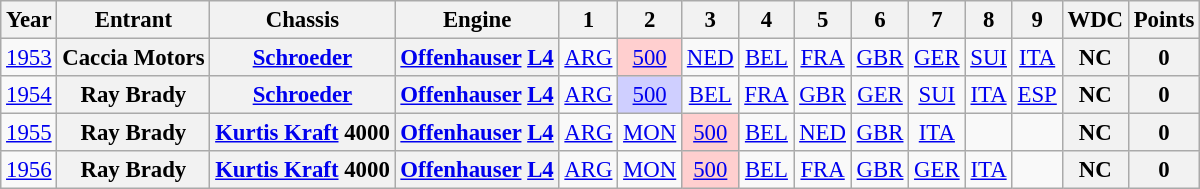<table class="wikitable" style="text-align:center; font-size:95%">
<tr>
<th>Year</th>
<th>Entrant</th>
<th>Chassis</th>
<th>Engine</th>
<th>1</th>
<th>2</th>
<th>3</th>
<th>4</th>
<th>5</th>
<th>6</th>
<th>7</th>
<th>8</th>
<th>9</th>
<th>WDC</th>
<th>Points</th>
</tr>
<tr>
<td><a href='#'>1953</a></td>
<th>Caccia Motors</th>
<th><a href='#'>Schroeder</a></th>
<th><a href='#'>Offenhauser</a> <a href='#'>L4</a></th>
<td><a href='#'>ARG</a></td>
<td style="background:#FFCFCF;"><a href='#'>500</a><br></td>
<td><a href='#'>NED</a></td>
<td><a href='#'>BEL</a></td>
<td><a href='#'>FRA</a></td>
<td><a href='#'>GBR</a></td>
<td><a href='#'>GER</a></td>
<td><a href='#'>SUI</a></td>
<td><a href='#'>ITA</a></td>
<th>NC</th>
<th>0</th>
</tr>
<tr>
<td><a href='#'>1954</a></td>
<th>Ray Brady</th>
<th><a href='#'>Schroeder</a></th>
<th><a href='#'>Offenhauser</a> <a href='#'>L4</a></th>
<td><a href='#'>ARG</a></td>
<td style="background:#CFCFFF;"><a href='#'>500</a><br></td>
<td><a href='#'>BEL</a></td>
<td><a href='#'>FRA</a></td>
<td><a href='#'>GBR</a></td>
<td><a href='#'>GER</a></td>
<td><a href='#'>SUI</a></td>
<td><a href='#'>ITA</a></td>
<td><a href='#'>ESP</a></td>
<th>NC</th>
<th>0</th>
</tr>
<tr>
<td><a href='#'>1955</a></td>
<th>Ray Brady</th>
<th><a href='#'>Kurtis Kraft</a> 4000</th>
<th><a href='#'>Offenhauser</a> <a href='#'>L4</a></th>
<td><a href='#'>ARG</a></td>
<td><a href='#'>MON</a></td>
<td style="background:#FFCFCF;"><a href='#'>500</a><br></td>
<td><a href='#'>BEL</a></td>
<td><a href='#'>NED</a></td>
<td><a href='#'>GBR</a></td>
<td><a href='#'>ITA</a></td>
<td></td>
<td></td>
<th>NC</th>
<th>0</th>
</tr>
<tr>
<td><a href='#'>1956</a></td>
<th>Ray Brady</th>
<th><a href='#'>Kurtis Kraft</a> 4000</th>
<th><a href='#'>Offenhauser</a> <a href='#'>L4</a></th>
<td><a href='#'>ARG</a></td>
<td><a href='#'>MON</a></td>
<td style="background:#FFCFCF;"><a href='#'>500</a><br></td>
<td><a href='#'>BEL</a></td>
<td><a href='#'>FRA</a></td>
<td><a href='#'>GBR</a></td>
<td><a href='#'>GER</a></td>
<td><a href='#'>ITA</a></td>
<td></td>
<th>NC</th>
<th>0</th>
</tr>
</table>
